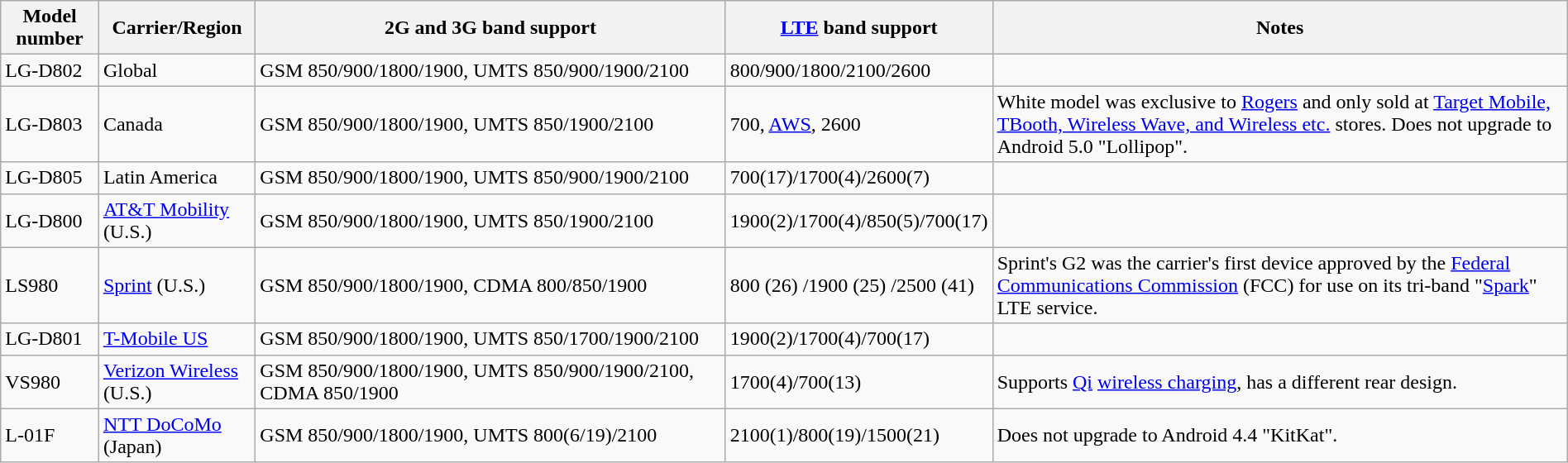<table border="1" width="100%" class="wikitable">
<tr>
<th>Model number</th>
<th width="10%">Carrier/Region</th>
<th width="30%">2G and 3G band support</th>
<th><a href='#'>LTE</a> band support</th>
<th>Notes</th>
</tr>
<tr>
<td>LG-D802</td>
<td>Global</td>
<td>GSM 850/900/1800/1900,  UMTS 850/900/1900/2100</td>
<td>800/900/1800/2100/2600</td>
<td></td>
</tr>
<tr>
<td>LG-D803</td>
<td>Canada</td>
<td>GSM 850/900/1800/1900, UMTS 850/1900/2100</td>
<td>700, <a href='#'>AWS</a>, 2600</td>
<td>White model was exclusive to <a href='#'>Rogers</a> and only sold at <a href='#'>Target Mobile, TBooth, Wireless Wave, and Wireless etc.</a> stores.  Does not upgrade to Android 5.0 "Lollipop".</td>
</tr>
<tr>
<td>LG-D805</td>
<td>Latin America</td>
<td>GSM 850/900/1800/1900, UMTS 850/900/1900/2100</td>
<td>700(17)/1700(4)/2600(7)</td>
<td></td>
</tr>
<tr>
<td>LG-D800</td>
<td><a href='#'>AT&T Mobility</a> (U.S.)</td>
<td>GSM 850/900/1800/1900, UMTS 850/1900/2100</td>
<td>1900(2)/1700(4)/850(5)/700(17)</td>
<td></td>
</tr>
<tr>
<td>LS980</td>
<td><a href='#'>Sprint</a> (U.S.)</td>
<td>GSM 850/900/1800/1900, CDMA 800/850/1900</td>
<td>800 (26) /1900 (25) /2500 (41)</td>
<td>Sprint's G2 was the carrier's first device approved by the <a href='#'>Federal Communications Commission</a> (FCC) for use on its tri-band "<a href='#'>Spark</a>" LTE service.</td>
</tr>
<tr>
<td>LG-D801</td>
<td><a href='#'>T-Mobile US</a></td>
<td>GSM 850/900/1800/1900, UMTS 850/1700/1900/2100</td>
<td>1900(2)/1700(4)/700(17)</td>
<td></td>
</tr>
<tr>
<td>VS980</td>
<td><a href='#'>Verizon Wireless</a> (U.S.)</td>
<td>GSM 850/900/1800/1900, UMTS 850/900/1900/2100, CDMA 850/1900</td>
<td>1700(4)/700(13)</td>
<td>Supports <a href='#'>Qi</a> <a href='#'>wireless charging</a>, has a different rear design.</td>
</tr>
<tr>
<td>L-01F</td>
<td><a href='#'>NTT DoCoMo</a> (Japan)</td>
<td>GSM 850/900/1800/1900, UMTS 800(6/19)/2100</td>
<td>2100(1)/800(19)/1500(21)</td>
<td>Does not upgrade to Android 4.4 "KitKat".</td>
</tr>
</table>
